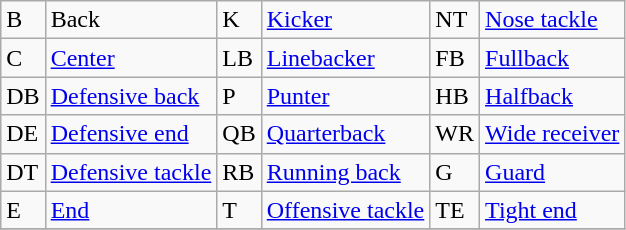<table class="wikitable">
<tr>
<td>B</td>
<td>Back</td>
<td>K</td>
<td><a href='#'>Kicker</a></td>
<td>NT</td>
<td><a href='#'>Nose tackle</a></td>
</tr>
<tr>
<td>C</td>
<td><a href='#'>Center</a></td>
<td>LB</td>
<td><a href='#'>Linebacker</a></td>
<td>FB</td>
<td><a href='#'>Fullback</a></td>
</tr>
<tr>
<td>DB</td>
<td><a href='#'>Defensive back</a></td>
<td>P</td>
<td><a href='#'>Punter</a></td>
<td>HB</td>
<td><a href='#'>Halfback</a></td>
</tr>
<tr>
<td>DE</td>
<td><a href='#'>Defensive end</a></td>
<td>QB</td>
<td><a href='#'>Quarterback</a></td>
<td>WR</td>
<td><a href='#'>Wide receiver</a></td>
</tr>
<tr>
<td>DT</td>
<td><a href='#'>Defensive tackle</a></td>
<td>RB</td>
<td><a href='#'>Running back</a></td>
<td>G</td>
<td><a href='#'>Guard</a></td>
</tr>
<tr>
<td>E</td>
<td><a href='#'>End</a></td>
<td>T</td>
<td><a href='#'>Offensive tackle</a></td>
<td>TE</td>
<td><a href='#'>Tight end</a></td>
</tr>
<tr>
</tr>
</table>
